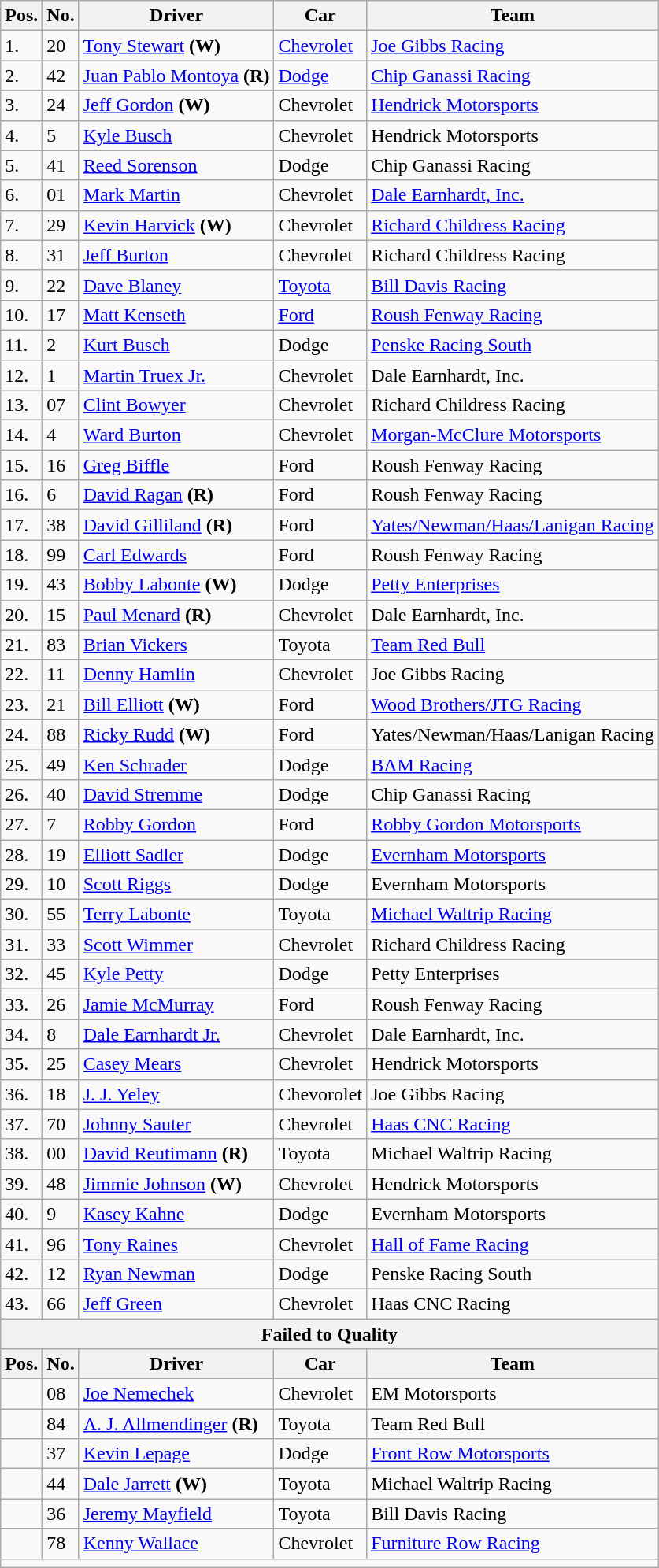<table class="wikitable">
<tr>
<th>Pos.</th>
<th>No.</th>
<th>Driver</th>
<th>Car</th>
<th>Team</th>
</tr>
<tr>
<td>1.</td>
<td>20</td>
<td><a href='#'>Tony Stewart</a> <strong>(W)</strong></td>
<td><a href='#'>Chevrolet</a></td>
<td><a href='#'>Joe Gibbs Racing</a></td>
</tr>
<tr>
<td>2.</td>
<td>42</td>
<td><a href='#'>Juan Pablo Montoya</a> <strong>(R)</strong></td>
<td><a href='#'>Dodge</a></td>
<td><a href='#'>Chip Ganassi Racing</a></td>
</tr>
<tr>
<td>3.</td>
<td>24</td>
<td><a href='#'>Jeff Gordon</a> <strong>(W)</strong></td>
<td>Chevrolet</td>
<td><a href='#'>Hendrick Motorsports</a></td>
</tr>
<tr>
<td>4.</td>
<td>5</td>
<td><a href='#'>Kyle Busch</a></td>
<td>Chevrolet</td>
<td>Hendrick Motorsports</td>
</tr>
<tr>
<td>5.</td>
<td>41</td>
<td><a href='#'>Reed Sorenson</a></td>
<td>Dodge</td>
<td>Chip Ganassi Racing</td>
</tr>
<tr>
<td>6.</td>
<td>01</td>
<td><a href='#'>Mark Martin</a></td>
<td>Chevrolet</td>
<td><a href='#'>Dale Earnhardt, Inc.</a></td>
</tr>
<tr>
<td>7.</td>
<td>29</td>
<td><a href='#'>Kevin Harvick</a> <strong>(W)</strong></td>
<td>Chevrolet</td>
<td><a href='#'>Richard Childress Racing</a></td>
</tr>
<tr>
<td>8.</td>
<td>31</td>
<td><a href='#'>Jeff Burton</a></td>
<td>Chevrolet</td>
<td>Richard Childress Racing</td>
</tr>
<tr>
<td>9.</td>
<td>22</td>
<td><a href='#'>Dave Blaney</a></td>
<td><a href='#'>Toyota</a></td>
<td><a href='#'>Bill Davis Racing</a></td>
</tr>
<tr>
<td>10.</td>
<td>17</td>
<td><a href='#'>Matt Kenseth</a></td>
<td><a href='#'>Ford</a></td>
<td><a href='#'>Roush Fenway Racing</a></td>
</tr>
<tr>
<td>11.</td>
<td>2</td>
<td><a href='#'>Kurt Busch</a></td>
<td>Dodge</td>
<td><a href='#'>Penske Racing South</a></td>
</tr>
<tr>
<td>12.</td>
<td>1</td>
<td><a href='#'>Martin Truex Jr.</a></td>
<td>Chevrolet</td>
<td>Dale Earnhardt, Inc.</td>
</tr>
<tr>
<td>13.</td>
<td>07</td>
<td><a href='#'>Clint Bowyer</a></td>
<td>Chevrolet</td>
<td>Richard Childress Racing</td>
</tr>
<tr>
<td>14.</td>
<td>4</td>
<td><a href='#'>Ward Burton</a></td>
<td>Chevrolet</td>
<td><a href='#'>Morgan-McClure Motorsports</a></td>
</tr>
<tr>
<td>15.</td>
<td>16</td>
<td><a href='#'>Greg Biffle</a></td>
<td>Ford</td>
<td>Roush Fenway Racing</td>
</tr>
<tr>
<td>16.</td>
<td>6</td>
<td><a href='#'>David Ragan</a> <strong>(R)</strong></td>
<td>Ford</td>
<td>Roush Fenway Racing</td>
</tr>
<tr>
<td>17.</td>
<td>38</td>
<td><a href='#'>David Gilliland</a> <strong>(R)</strong></td>
<td>Ford</td>
<td><a href='#'>Yates/Newman/Haas/Lanigan Racing</a></td>
</tr>
<tr>
<td>18.</td>
<td>99</td>
<td><a href='#'>Carl Edwards</a></td>
<td>Ford</td>
<td>Roush Fenway Racing</td>
</tr>
<tr>
<td>19.</td>
<td>43</td>
<td><a href='#'>Bobby Labonte</a> <strong>(W)</strong></td>
<td>Dodge</td>
<td><a href='#'>Petty Enterprises</a></td>
</tr>
<tr>
<td>20.</td>
<td>15</td>
<td><a href='#'>Paul Menard</a> <strong>(R)</strong></td>
<td>Chevrolet</td>
<td>Dale Earnhardt, Inc.</td>
</tr>
<tr>
<td>21.</td>
<td>83</td>
<td><a href='#'>Brian Vickers</a></td>
<td>Toyota</td>
<td><a href='#'>Team Red Bull</a></td>
</tr>
<tr>
<td>22.</td>
<td>11</td>
<td><a href='#'>Denny Hamlin</a></td>
<td>Chevrolet</td>
<td>Joe Gibbs Racing</td>
</tr>
<tr>
<td>23.</td>
<td>21</td>
<td><a href='#'>Bill Elliott</a> <strong>(W)</strong></td>
<td>Ford</td>
<td><a href='#'>Wood Brothers/JTG Racing</a></td>
</tr>
<tr>
<td>24.</td>
<td>88</td>
<td><a href='#'>Ricky Rudd</a> <strong>(W)</strong></td>
<td>Ford</td>
<td>Yates/Newman/Haas/Lanigan Racing</td>
</tr>
<tr>
<td>25.</td>
<td>49</td>
<td><a href='#'>Ken Schrader</a></td>
<td>Dodge</td>
<td><a href='#'>BAM Racing</a></td>
</tr>
<tr>
<td>26.</td>
<td>40</td>
<td><a href='#'>David Stremme</a></td>
<td>Dodge</td>
<td>Chip Ganassi Racing</td>
</tr>
<tr>
<td>27.</td>
<td>7</td>
<td><a href='#'>Robby Gordon</a></td>
<td>Ford</td>
<td><a href='#'>Robby Gordon Motorsports</a></td>
</tr>
<tr>
<td>28.</td>
<td>19</td>
<td><a href='#'>Elliott Sadler</a></td>
<td>Dodge</td>
<td><a href='#'>Evernham Motorsports</a></td>
</tr>
<tr>
<td>29.</td>
<td>10</td>
<td><a href='#'>Scott Riggs</a></td>
<td>Dodge</td>
<td>Evernham Motorsports</td>
</tr>
<tr>
<td>30.</td>
<td>55</td>
<td><a href='#'>Terry Labonte</a></td>
<td>Toyota</td>
<td><a href='#'>Michael Waltrip Racing</a></td>
</tr>
<tr>
<td>31.</td>
<td>33</td>
<td><a href='#'>Scott Wimmer</a></td>
<td>Chevrolet</td>
<td>Richard Childress Racing</td>
</tr>
<tr>
<td>32.</td>
<td>45</td>
<td><a href='#'>Kyle Petty</a></td>
<td>Dodge</td>
<td>Petty Enterprises</td>
</tr>
<tr>
<td>33.</td>
<td>26</td>
<td><a href='#'>Jamie McMurray</a></td>
<td>Ford</td>
<td>Roush Fenway Racing</td>
</tr>
<tr>
<td>34.</td>
<td>8</td>
<td><a href='#'>Dale Earnhardt Jr.</a></td>
<td>Chevrolet</td>
<td>Dale Earnhardt, Inc.</td>
</tr>
<tr>
<td>35.</td>
<td>25</td>
<td><a href='#'>Casey Mears</a></td>
<td>Chevrolet</td>
<td>Hendrick Motorsports</td>
</tr>
<tr>
<td>36.</td>
<td>18</td>
<td><a href='#'>J. J. Yeley</a></td>
<td>Chevorolet</td>
<td>Joe Gibbs Racing</td>
</tr>
<tr>
<td>37.</td>
<td>70</td>
<td><a href='#'>Johnny Sauter</a></td>
<td>Chevrolet</td>
<td><a href='#'>Haas CNC Racing</a></td>
</tr>
<tr>
<td>38.</td>
<td>00</td>
<td><a href='#'>David Reutimann</a> <strong>(R)</strong></td>
<td>Toyota</td>
<td>Michael Waltrip Racing</td>
</tr>
<tr>
<td>39.</td>
<td>48</td>
<td><a href='#'>Jimmie Johnson</a> <strong>(W)</strong></td>
<td>Chevrolet</td>
<td>Hendrick Motorsports</td>
</tr>
<tr>
<td>40.</td>
<td>9</td>
<td><a href='#'>Kasey Kahne</a></td>
<td>Dodge</td>
<td>Evernham Motorsports</td>
</tr>
<tr>
<td>41.</td>
<td>96</td>
<td><a href='#'>Tony Raines</a></td>
<td>Chevrolet</td>
<td><a href='#'>Hall of Fame Racing</a></td>
</tr>
<tr>
<td>42.</td>
<td>12</td>
<td><a href='#'>Ryan Newman</a></td>
<td>Dodge</td>
<td>Penske Racing South</td>
</tr>
<tr>
<td>43.</td>
<td>66</td>
<td><a href='#'>Jeff Green</a></td>
<td>Chevrolet</td>
<td>Haas CNC Racing</td>
</tr>
<tr>
<th colspan=5>Failed to Quality</th>
</tr>
<tr>
<th>Pos.</th>
<th>No.</th>
<th>Driver</th>
<th>Car</th>
<th>Team</th>
</tr>
<tr>
<td></td>
<td>08</td>
<td><a href='#'>Joe Nemechek</a></td>
<td>Chevrolet</td>
<td>EM Motorsports</td>
</tr>
<tr>
<td></td>
<td>84</td>
<td><a href='#'>A. J. Allmendinger</a> <strong>(R)</strong></td>
<td>Toyota</td>
<td>Team Red Bull</td>
</tr>
<tr>
<td></td>
<td>37</td>
<td><a href='#'>Kevin Lepage</a></td>
<td>Dodge</td>
<td><a href='#'>Front Row Motorsports</a></td>
</tr>
<tr>
<td></td>
<td>44</td>
<td><a href='#'>Dale Jarrett</a> <strong>(W)</strong></td>
<td>Toyota</td>
<td>Michael Waltrip Racing</td>
</tr>
<tr>
<td></td>
<td>36</td>
<td><a href='#'>Jeremy Mayfield</a></td>
<td>Toyota</td>
<td>Bill Davis Racing</td>
</tr>
<tr>
<td></td>
<td>78</td>
<td><a href='#'>Kenny Wallace</a></td>
<td>Chevrolet</td>
<td><a href='#'>Furniture Row Racing</a></td>
</tr>
<tr>
<td colspan=5></td>
</tr>
</table>
